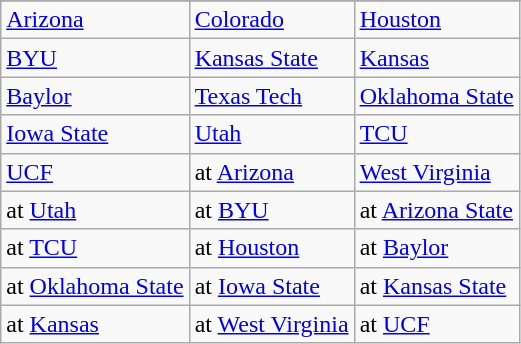<table class="wikitable">
<tr>
</tr>
<tr>
<td><a href='#'>Arizona</a></td>
<td><a href='#'>Colorado</a></td>
<td><a href='#'>Houston</a></td>
</tr>
<tr>
<td><a href='#'>BYU</a></td>
<td><a href='#'>Kansas State</a></td>
<td><a href='#'>Kansas</a></td>
</tr>
<tr>
<td><a href='#'>Baylor</a></td>
<td><a href='#'>Texas Tech</a></td>
<td><a href='#'>Oklahoma State</a></td>
</tr>
<tr>
<td><a href='#'>Iowa State</a></td>
<td><a href='#'>Utah</a></td>
<td><a href='#'>TCU</a></td>
</tr>
<tr>
<td><a href='#'>UCF</a></td>
<td>at <a href='#'>Arizona</a></td>
<td><a href='#'>West Virginia</a></td>
</tr>
<tr>
<td>at <a href='#'>Utah</a></td>
<td>at <a href='#'>BYU</a></td>
<td>at <a href='#'>Arizona State</a></td>
</tr>
<tr>
<td>at <a href='#'>TCU</a></td>
<td>at <a href='#'>Houston</a></td>
<td>at <a href='#'>Baylor</a></td>
</tr>
<tr>
<td>at <a href='#'>Oklahoma State</a></td>
<td>at <a href='#'>Iowa State</a></td>
<td>at <a href='#'>Kansas State</a></td>
</tr>
<tr>
<td>at <a href='#'>Kansas</a></td>
<td>at <a href='#'>West Virginia</a></td>
<td>at <a href='#'>UCF</a></td>
</tr>
</table>
